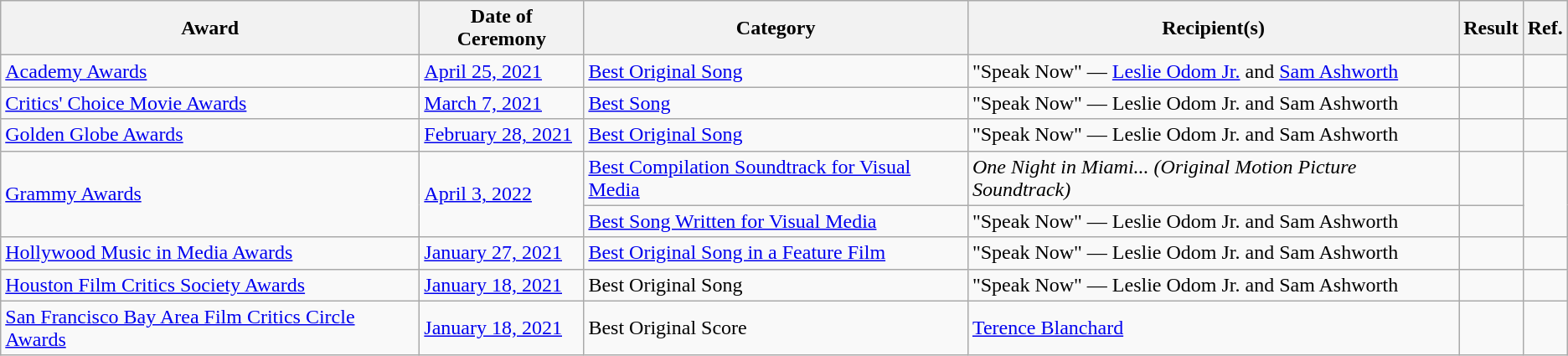<table class="wikitable sortable">
<tr>
<th>Award</th>
<th>Date of Ceremony</th>
<th>Category</th>
<th>Recipient(s)</th>
<th>Result</th>
<th>Ref.</th>
</tr>
<tr>
<td><a href='#'>Academy Awards</a></td>
<td><a href='#'>April 25, 2021</a></td>
<td><a href='#'>Best Original Song</a></td>
<td>"Speak Now" — <a href='#'>Leslie Odom Jr.</a> and <a href='#'>Sam Ashworth</a></td>
<td></td>
<td></td>
</tr>
<tr>
<td><a href='#'>Critics' Choice Movie Awards</a></td>
<td><a href='#'>March 7, 2021</a></td>
<td><a href='#'>Best Song</a></td>
<td>"Speak Now" — Leslie Odom Jr. and Sam Ashworth</td>
<td></td>
<td></td>
</tr>
<tr>
<td><a href='#'>Golden Globe Awards</a></td>
<td><a href='#'>February 28, 2021</a></td>
<td><a href='#'>Best Original Song</a></td>
<td>"Speak Now" — Leslie Odom Jr. and Sam Ashworth</td>
<td></td>
<td></td>
</tr>
<tr>
<td rowspan="2"><a href='#'>Grammy Awards</a></td>
<td rowspan="2"><a href='#'>April 3, 2022</a></td>
<td><a href='#'>Best Compilation Soundtrack for Visual Media</a></td>
<td><em>One Night in Miami... (Original Motion Picture Soundtrack)</em></td>
<td></td>
<td rowspan="2"></td>
</tr>
<tr>
<td><a href='#'>Best Song Written for Visual Media</a></td>
<td>"Speak Now" — Leslie Odom Jr. and Sam Ashworth</td>
<td></td>
</tr>
<tr>
<td><a href='#'>Hollywood Music in Media Awards</a></td>
<td><a href='#'>January 27, 2021</a></td>
<td><a href='#'>Best Original Song in a Feature Film</a></td>
<td>"Speak Now" — Leslie Odom Jr. and Sam Ashworth</td>
<td></td>
<td></td>
</tr>
<tr>
<td><a href='#'>Houston Film Critics Society Awards</a></td>
<td><a href='#'>January 18, 2021</a></td>
<td>Best Original Song</td>
<td>"Speak Now" — Leslie Odom Jr. and Sam Ashworth</td>
<td></td>
<td></td>
</tr>
<tr>
<td><a href='#'>San Francisco Bay Area Film Critics Circle Awards</a></td>
<td><a href='#'>January 18, 2021</a></td>
<td>Best Original Score</td>
<td><a href='#'>Terence Blanchard</a></td>
<td></td>
<td></td>
</tr>
</table>
